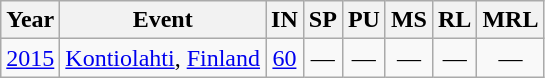<table class="wikitable sortable" style="text-align: center;">
<tr>
<th>Year</th>
<th>Event</th>
<th>IN</th>
<th>SP</th>
<th>PU</th>
<th>MS</th>
<th>RL</th>
<th>MRL</th>
</tr>
<tr>
<td><a href='#'>2015</a></td>
<td style="text-align: left;"> <a href='#'>Kontiolahti</a>, <a href='#'>Finland</a></td>
<td><a href='#'>60</a></td>
<td>—</td>
<td>—</td>
<td>—</td>
<td>—</td>
<td>—</td>
</tr>
</table>
